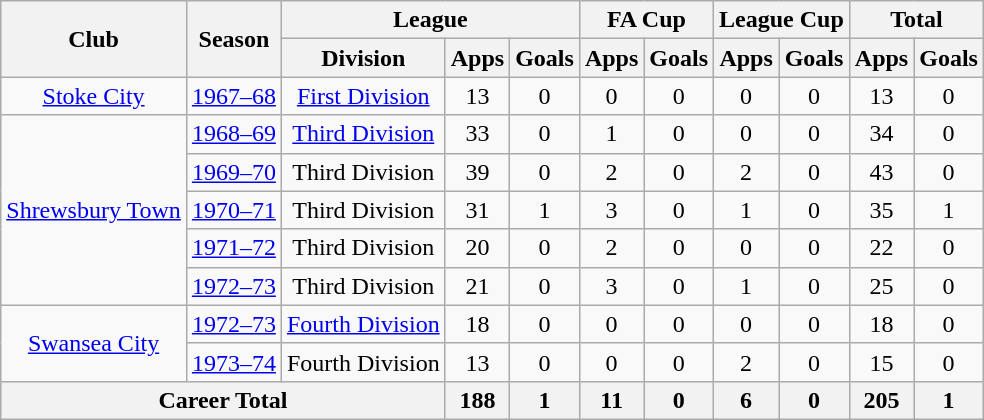<table class="wikitable" style="text-align: center;">
<tr>
<th rowspan="2">Club</th>
<th rowspan="2">Season</th>
<th colspan="3">League</th>
<th colspan="2">FA Cup</th>
<th colspan="2">League Cup</th>
<th colspan="2">Total</th>
</tr>
<tr>
<th>Division</th>
<th>Apps</th>
<th>Goals</th>
<th>Apps</th>
<th>Goals</th>
<th>Apps</th>
<th>Goals</th>
<th>Apps</th>
<th>Goals</th>
</tr>
<tr>
<td><a href='#'>Stoke City</a></td>
<td><a href='#'>1967–68</a></td>
<td><a href='#'>First Division</a></td>
<td>13</td>
<td>0</td>
<td>0</td>
<td>0</td>
<td>0</td>
<td>0</td>
<td>13</td>
<td>0</td>
</tr>
<tr>
<td rowspan="5"><a href='#'>Shrewsbury Town</a></td>
<td><a href='#'>1968–69</a></td>
<td><a href='#'>Third Division</a></td>
<td>33</td>
<td>0</td>
<td>1</td>
<td>0</td>
<td>0</td>
<td>0</td>
<td>34</td>
<td>0</td>
</tr>
<tr>
<td><a href='#'>1969–70</a></td>
<td>Third Division</td>
<td>39</td>
<td>0</td>
<td>2</td>
<td>0</td>
<td>2</td>
<td>0</td>
<td>43</td>
<td>0</td>
</tr>
<tr>
<td><a href='#'>1970–71</a></td>
<td>Third Division</td>
<td>31</td>
<td>1</td>
<td>3</td>
<td>0</td>
<td>1</td>
<td>0</td>
<td>35</td>
<td>1</td>
</tr>
<tr>
<td><a href='#'>1971–72</a></td>
<td>Third Division</td>
<td>20</td>
<td>0</td>
<td>2</td>
<td>0</td>
<td>0</td>
<td>0</td>
<td>22</td>
<td>0</td>
</tr>
<tr>
<td><a href='#'>1972–73</a></td>
<td>Third Division</td>
<td>21</td>
<td>0</td>
<td>3</td>
<td>0</td>
<td>1</td>
<td>0</td>
<td>25</td>
<td>0</td>
</tr>
<tr>
<td rowspan="2"><a href='#'>Swansea City</a></td>
<td><a href='#'>1972–73</a></td>
<td><a href='#'>Fourth Division</a></td>
<td>18</td>
<td>0</td>
<td>0</td>
<td>0</td>
<td>0</td>
<td>0</td>
<td>18</td>
<td>0</td>
</tr>
<tr>
<td><a href='#'>1973–74</a></td>
<td>Fourth Division</td>
<td>13</td>
<td>0</td>
<td>0</td>
<td>0</td>
<td>2</td>
<td>0</td>
<td>15</td>
<td>0</td>
</tr>
<tr>
<th colspan="3">Career Total</th>
<th>188</th>
<th>1</th>
<th>11</th>
<th>0</th>
<th>6</th>
<th>0</th>
<th>205</th>
<th>1</th>
</tr>
</table>
